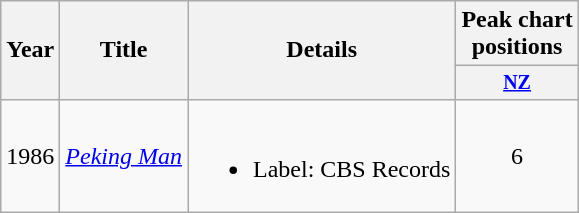<table class="wikitable plainrowheaders" style="text-align:center;">
<tr>
<th rowspan="2">Year</th>
<th rowspan="2">Title</th>
<th rowspan="2">Details</th>
<th>Peak chart<br>positions</th>
</tr>
<tr style="font-size:smaller;">
<th><a href='#'>NZ</a></th>
</tr>
<tr>
<td>1986</td>
<td><em><a href='#'>Peking Man</a></em></td>
<td><br><ul><li>Label: CBS Records</li></ul></td>
<td>6</td>
</tr>
</table>
